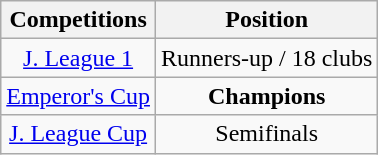<table class="wikitable" style="text-align:center;">
<tr>
<th>Competitions</th>
<th>Position</th>
</tr>
<tr>
<td><a href='#'>J. League 1</a></td>
<td>Runners-up / 18 clubs</td>
</tr>
<tr>
<td><a href='#'>Emperor's Cup</a></td>
<td><strong>Champions</strong></td>
</tr>
<tr>
<td><a href='#'>J. League Cup</a></td>
<td>Semifinals</td>
</tr>
</table>
